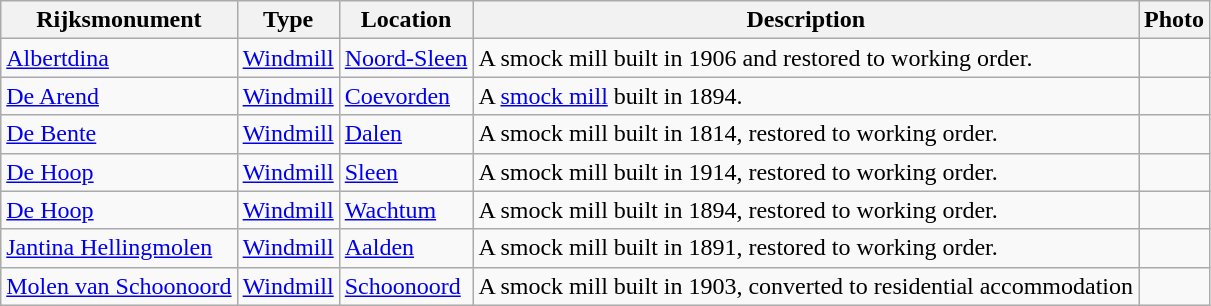<table class="wikitable">
<tr>
<th>Rijksmonument</th>
<th>Type</th>
<th>Location</th>
<th>Description</th>
<th>Photo</th>
</tr>
<tr>
<td><a href='#'>Albertdina</a><br></td>
<td><a href='#'>Windmill</a></td>
<td><a href='#'>Noord-Sleen</a></td>
<td>A smock mill built in 1906 and restored to working order.</td>
<td></td>
</tr>
<tr>
<td><a href='#'>De Arend</a><br></td>
<td><a href='#'>Windmill</a></td>
<td><a href='#'>Coevorden</a></td>
<td>A <a href='#'>smock mill</a> built in 1894.</td>
<td></td>
</tr>
<tr>
<td><a href='#'>De Bente</a> <br></td>
<td><a href='#'>Windmill</a></td>
<td><a href='#'>Dalen</a></td>
<td>A smock mill built in 1814, restored to working order.</td>
<td></td>
</tr>
<tr>
<td><a href='#'>De Hoop</a><br></td>
<td><a href='#'>Windmill</a></td>
<td><a href='#'>Sleen</a></td>
<td>A smock mill built in 1914, restored to working order.</td>
<td></td>
</tr>
<tr>
<td><a href='#'>De Hoop</a><br></td>
<td><a href='#'>Windmill</a></td>
<td><a href='#'>Wachtum</a></td>
<td>A smock mill built in 1894, restored to working order.</td>
<td></td>
</tr>
<tr>
<td><a href='#'>Jantina Hellingmolen</a><br></td>
<td><a href='#'>Windmill</a></td>
<td><a href='#'>Aalden</a></td>
<td>A smock mill built in 1891, restored to working order.</td>
<td></td>
</tr>
<tr>
<td><a href='#'>Molen van Schoonoord</a><br></td>
<td><a href='#'>Windmill</a></td>
<td><a href='#'>Schoonoord</a></td>
<td>A smock mill built in 1903, converted to residential accommodation</td>
<td></td>
</tr>
</table>
